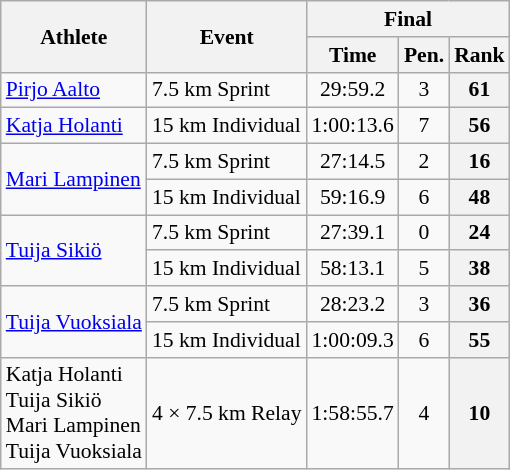<table class="wikitable" style="font-size:90%">
<tr>
<th rowspan="2">Athlete</th>
<th rowspan="2">Event</th>
<th colspan="3">Final</th>
</tr>
<tr>
<th>Time</th>
<th>Pen.</th>
<th>Rank</th>
</tr>
<tr>
<td><a href='#'>Pirjo Aalto</a></td>
<td>7.5 km Sprint</td>
<td align="center">29:59.2</td>
<td align="center">3</td>
<th align="center">61</th>
</tr>
<tr>
<td><a href='#'>Katja Holanti</a></td>
<td>15 km Individual</td>
<td align="center">1:00:13.6</td>
<td align="center">7</td>
<th align="center">56</th>
</tr>
<tr>
<td rowspan=2><a href='#'>Mari Lampinen</a></td>
<td>7.5 km Sprint</td>
<td align="center">27:14.5</td>
<td align="center">2</td>
<th align="center">16</th>
</tr>
<tr>
<td>15 km Individual</td>
<td align="center">59:16.9</td>
<td align="center">6</td>
<th align="center">48</th>
</tr>
<tr>
<td rowspan=2><a href='#'>Tuija Sikiö</a></td>
<td>7.5 km Sprint</td>
<td align="center">27:39.1</td>
<td align="center">0</td>
<th align="center">24</th>
</tr>
<tr>
<td>15 km Individual</td>
<td align="center">58:13.1</td>
<td align="center">5</td>
<th align="center">38</th>
</tr>
<tr>
<td rowspan=2><a href='#'>Tuija Vuoksiala</a></td>
<td>7.5 km Sprint</td>
<td align="center">28:23.2</td>
<td align="center">3</td>
<th align="center">36</th>
</tr>
<tr>
<td>15 km Individual</td>
<td align="center">1:00:09.3</td>
<td align="center">6</td>
<th align="center">55</th>
</tr>
<tr>
<td>Katja Holanti<br>Tuija Sikiö<br>Mari Lampinen<br>Tuija Vuoksiala</td>
<td>4 × 7.5 km Relay</td>
<td align="center">1:58:55.7</td>
<td align="center">4</td>
<th align="center">10</th>
</tr>
</table>
